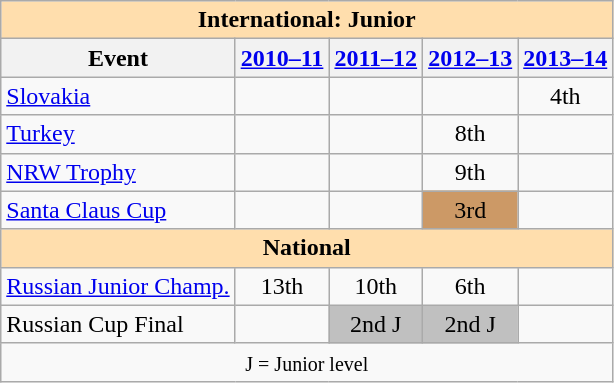<table class="wikitable" style="text-align:center">
<tr>
<th style="background-color: #ffdead; " colspan=5 align=center>International: Junior</th>
</tr>
<tr>
<th>Event</th>
<th><a href='#'>2010–11</a></th>
<th><a href='#'>2011–12</a></th>
<th><a href='#'>2012–13</a></th>
<th><a href='#'>2013–14</a></th>
</tr>
<tr>
<td align=left> <a href='#'>Slovakia</a></td>
<td></td>
<td></td>
<td></td>
<td>4th</td>
</tr>
<tr>
<td align=left> <a href='#'>Turkey</a></td>
<td></td>
<td></td>
<td>8th</td>
<td></td>
</tr>
<tr>
<td align=left><a href='#'>NRW Trophy</a></td>
<td></td>
<td></td>
<td>9th</td>
<td></td>
</tr>
<tr>
<td align=left><a href='#'>Santa Claus Cup</a></td>
<td></td>
<td></td>
<td bgcolor=cc9966>3rd</td>
<td></td>
</tr>
<tr>
<th style="background-color: #ffdead; " colspan=5 align=center>National</th>
</tr>
<tr>
<td align=left><a href='#'>Russian Junior Champ.</a></td>
<td>13th</td>
<td>10th</td>
<td>6th</td>
<td></td>
</tr>
<tr>
<td align=left>Russian Cup Final</td>
<td></td>
<td bgcolor=silver>2nd J</td>
<td bgcolor=silver>2nd J</td>
<td></td>
</tr>
<tr>
<td colspan=5 align=center><small> J = Junior level </small></td>
</tr>
</table>
